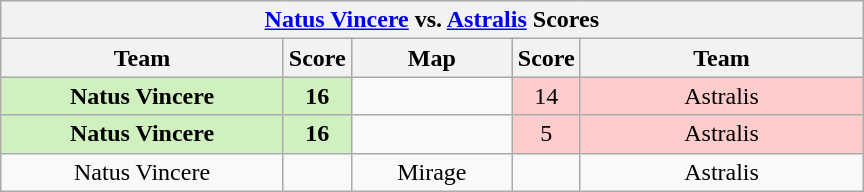<table class="wikitable" style="text-align: center;">
<tr>
<th colspan=5><a href='#'>Natus Vincere</a> vs.  <a href='#'>Astralis</a> Scores</th>
</tr>
<tr>
<th width="181px">Team</th>
<th width="20px">Score</th>
<th width="100px">Map</th>
<th width="20px">Score</th>
<th width="181px">Team</th>
</tr>
<tr>
<td style="background: #D0F0C0;"><strong>Natus Vincere</strong></td>
<td style="background: #D0F0C0;"><strong>16</strong></td>
<td></td>
<td style="background: #FFCCCC;">14</td>
<td style="background: #FFCCCC;">Astralis</td>
</tr>
<tr>
<td style="background: #D0F0C0;"><strong>Natus Vincere</strong></td>
<td style="background: #D0F0C0;"><strong>16</strong></td>
<td></td>
<td style="background: #FFCCCC;">5</td>
<td style="background: #FFCCCC;">Astralis</td>
</tr>
<tr>
<td>Natus Vincere</td>
<td></td>
<td>Mirage</td>
<td></td>
<td>Astralis</td>
</tr>
</table>
